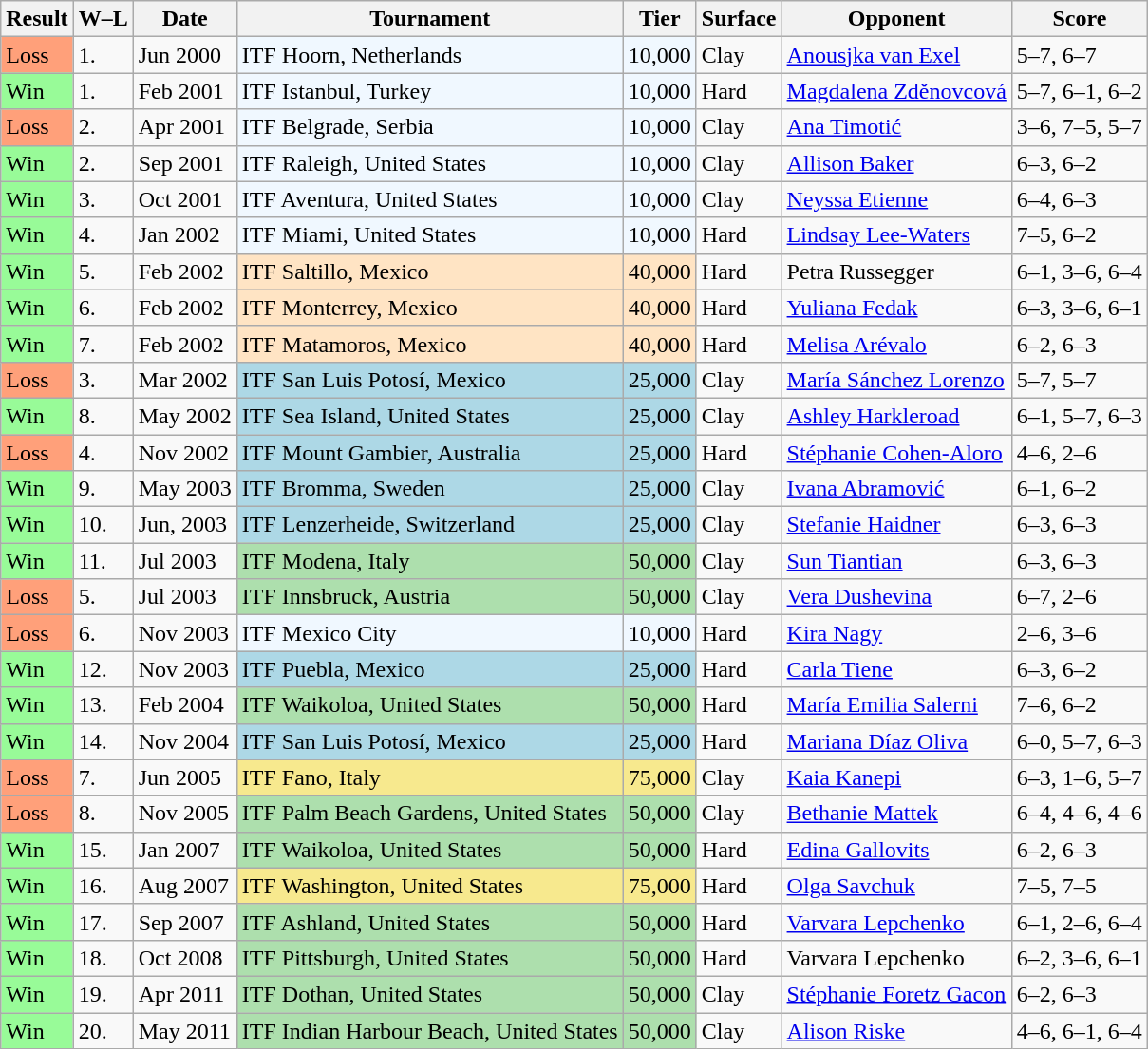<table class="sortable wikitable">
<tr>
<th>Result</th>
<th class="unsortable">W–L</th>
<th>Date</th>
<th>Tournament</th>
<th>Tier</th>
<th>Surface</th>
<th>Opponent</th>
<th class="unsortable">Score</th>
</tr>
<tr>
<td bgcolor="#ffa07a">Loss</td>
<td>1.</td>
<td>Jun 2000</td>
<td bgcolor=f0f8ff>ITF Hoorn, Netherlands</td>
<td bgcolor=f0f8ff>10,000</td>
<td>Clay</td>
<td> <a href='#'>Anousjka van Exel</a></td>
<td>5–7, 6–7</td>
</tr>
<tr>
<td bgcolor="#98FB98">Win</td>
<td>1.</td>
<td>Feb 2001</td>
<td bgcolor=f0f8ff>ITF Istanbul, Turkey</td>
<td bgcolor=f0f8ff>10,000</td>
<td>Hard</td>
<td> <a href='#'>Magdalena Zděnovcová</a></td>
<td>5–7, 6–1, 6–2</td>
</tr>
<tr bgcolor="">
<td bgcolor="#ffa07a">Loss</td>
<td>2.</td>
<td>Apr 2001</td>
<td bgcolor=f0f8ff>ITF Belgrade, Serbia</td>
<td bgcolor=f0f8ff>10,000</td>
<td>Clay</td>
<td> <a href='#'>Ana Timotić</a></td>
<td>3–6, 7–5, 5–7</td>
</tr>
<tr>
<td bgcolor="#98FB98">Win</td>
<td>2.</td>
<td>Sep 2001</td>
<td bgcolor=f0f8ff>ITF Raleigh, United States</td>
<td bgcolor=f0f8ff>10,000</td>
<td>Clay</td>
<td> <a href='#'>Allison Baker</a></td>
<td>6–3, 6–2</td>
</tr>
<tr>
<td bgcolor="#98FB98">Win</td>
<td>3.</td>
<td>Oct 2001</td>
<td bgcolor=f0f8ff>ITF Aventura, United States</td>
<td bgcolor=f0f8ff>10,000</td>
<td>Clay</td>
<td> <a href='#'>Neyssa Etienne</a></td>
<td>6–4, 6–3</td>
</tr>
<tr>
<td bgcolor="#98FB98">Win</td>
<td>4.</td>
<td>Jan 2002</td>
<td bgcolor=f0f8ff>ITF Miami, United States</td>
<td bgcolor=f0f8ff>10,000</td>
<td>Hard</td>
<td> <a href='#'>Lindsay Lee-Waters</a></td>
<td>7–5, 6–2</td>
</tr>
<tr>
<td bgcolor="#98FB98">Win</td>
<td>5.</td>
<td>Feb 2002</td>
<td style="background:#ffe4c4;">ITF Saltillo, Mexico</td>
<td style="background:#ffe4c4;">40,000</td>
<td>Hard</td>
<td> Petra Russegger</td>
<td>6–1, 3–6, 6–4</td>
</tr>
<tr>
<td bgcolor="#98FB98">Win</td>
<td>6.</td>
<td>Feb 2002</td>
<td style="background:#ffe4c4;">ITF Monterrey, Mexico</td>
<td style="background:#ffe4c4;">40,000</td>
<td>Hard</td>
<td> <a href='#'>Yuliana Fedak</a></td>
<td>6–3, 3–6, 6–1</td>
</tr>
<tr>
<td bgcolor="#98FB98">Win</td>
<td>7.</td>
<td>Feb 2002</td>
<td style="background:#ffe4c4;">ITF Matamoros, Mexico</td>
<td style="background:#ffe4c4;">40,000</td>
<td>Hard</td>
<td> <a href='#'>Melisa Arévalo</a></td>
<td>6–2, 6–3</td>
</tr>
<tr style="background:;">
<td bgcolor="#ffa07a">Loss</td>
<td>3.</td>
<td>Mar 2002</td>
<td bgcolor=lightblue>ITF San Luis Potosí, Mexico</td>
<td bgcolor=lightblue>25,000</td>
<td>Clay</td>
<td> <a href='#'>María Sánchez Lorenzo</a></td>
<td>5–7, 5–7</td>
</tr>
<tr style="background:;">
<td bgcolor="#98FB98">Win</td>
<td>8.</td>
<td>May 2002</td>
<td bgcolor=lightblue>ITF Sea Island, United States</td>
<td bgcolor=lightblue>25,000</td>
<td>Clay</td>
<td> <a href='#'>Ashley Harkleroad</a></td>
<td>6–1, 5–7, 6–3</td>
</tr>
<tr style="background:;">
<td bgcolor="#ffa07a">Loss</td>
<td>4.</td>
<td>Nov 2002</td>
<td bgcolor=lightblue>ITF Mount Gambier, Australia</td>
<td bgcolor=lightblue>25,000</td>
<td>Hard</td>
<td> <a href='#'>Stéphanie Cohen-Aloro</a></td>
<td>4–6, 2–6</td>
</tr>
<tr style="background:;">
<td bgcolor="#98FB98">Win</td>
<td>9.</td>
<td>May 2003</td>
<td bgcolor=lightblue>ITF Bromma, Sweden</td>
<td bgcolor=lightblue>25,000</td>
<td>Clay</td>
<td> <a href='#'>Ivana Abramović</a></td>
<td>6–1, 6–2</td>
</tr>
<tr style="background:;">
<td bgcolor="#98FB98">Win</td>
<td>10.</td>
<td>Jun, 2003</td>
<td bgcolor=lightblue>ITF Lenzerheide, Switzerland</td>
<td bgcolor=lightblue>25,000</td>
<td>Clay</td>
<td> <a href='#'>Stefanie Haidner</a></td>
<td>6–3, 6–3</td>
</tr>
<tr style="background:;">
<td bgcolor="#98FB98">Win</td>
<td>11.</td>
<td>Jul 2003</td>
<td bgcolor=addfad>ITF Modena, Italy</td>
<td bgcolor=addfad>50,000</td>
<td>Clay</td>
<td> <a href='#'>Sun Tiantian</a></td>
<td>6–3, 6–3</td>
</tr>
<tr style="background:;">
<td bgcolor="#ffa07a">Loss</td>
<td>5.</td>
<td>Jul 2003</td>
<td bgcolor=addfad>ITF Innsbruck, Austria</td>
<td bgcolor=addfad>50,000</td>
<td>Clay</td>
<td> <a href='#'>Vera Dushevina</a></td>
<td>6–7, 2–6</td>
</tr>
<tr bgcolor="">
<td bgcolor="#ffa07a">Loss</td>
<td>6.</td>
<td>Nov 2003</td>
<td bgcolor=f0f8ff>ITF Mexico City</td>
<td bgcolor=f0f8ff>10,000</td>
<td>Hard</td>
<td> <a href='#'>Kira Nagy</a></td>
<td>2–6, 3–6</td>
</tr>
<tr style="background:;">
<td bgcolor="#98FB98">Win</td>
<td>12.</td>
<td>Nov 2003</td>
<td bgcolor=lightblue>ITF Puebla, Mexico</td>
<td bgcolor=lightblue>25,000</td>
<td>Hard</td>
<td> <a href='#'>Carla Tiene</a></td>
<td>6–3, 6–2</td>
</tr>
<tr style="background:;">
<td bgcolor="#98FB98">Win</td>
<td>13.</td>
<td>Feb 2004</td>
<td bgcolor=addfad>ITF Waikoloa, United States</td>
<td bgcolor=addfad>50,000</td>
<td>Hard</td>
<td> <a href='#'>María Emilia Salerni</a></td>
<td>7–6, 6–2</td>
</tr>
<tr style="background:;">
<td bgcolor="#98FB98">Win</td>
<td>14.</td>
<td>Nov 2004</td>
<td bgcolor=lightblue>ITF San Luis Potosí, Mexico</td>
<td bgcolor=lightblue>25,000</td>
<td>Hard</td>
<td> <a href='#'>Mariana Díaz Oliva</a></td>
<td>6–0, 5–7, 6–3</td>
</tr>
<tr style="background:;">
<td bgcolor="#ffa07a">Loss</td>
<td>7.</td>
<td>Jun 2005</td>
<td bgcolor=f7e98e>ITF Fano, Italy</td>
<td bgcolor=f7e98e>75,000</td>
<td>Clay</td>
<td> <a href='#'>Kaia Kanepi</a></td>
<td>6–3, 1–6, 5–7</td>
</tr>
<tr style="background:;">
<td bgcolor="#ffa07a">Loss</td>
<td>8.</td>
<td>Nov 2005</td>
<td bgcolor=addfad>ITF Palm Beach Gardens, United States</td>
<td bgcolor=addfad>50,000</td>
<td>Clay</td>
<td> <a href='#'>Bethanie Mattek</a></td>
<td>6–4, 4–6, 4–6</td>
</tr>
<tr style="background:;">
<td bgcolor="#98FB98">Win</td>
<td>15.</td>
<td>Jan 2007</td>
<td bgcolor=addfad>ITF Waikoloa, United States</td>
<td bgcolor=addfad>50,000</td>
<td>Hard</td>
<td> <a href='#'>Edina Gallovits</a></td>
<td>6–2, 6–3</td>
</tr>
<tr style="background:;">
<td bgcolor="#98FB98">Win</td>
<td>16.</td>
<td>Aug 2007</td>
<td bgcolor=f7e98e>ITF Washington, United States</td>
<td bgcolor=f7e98e>75,000</td>
<td>Hard</td>
<td> <a href='#'>Olga Savchuk</a></td>
<td>7–5, 7–5</td>
</tr>
<tr style="background:;">
<td bgcolor="#98FB98">Win</td>
<td>17.</td>
<td>Sep 2007</td>
<td bgcolor=addfad>ITF Ashland, United States</td>
<td bgcolor=addfad>50,000</td>
<td>Hard</td>
<td> <a href='#'>Varvara Lepchenko</a></td>
<td>6–1, 2–6, 6–4</td>
</tr>
<tr style="background:;">
<td bgcolor="#98FB98">Win</td>
<td>18.</td>
<td>Oct 2008</td>
<td bgcolor=addfad>ITF Pittsburgh, United States</td>
<td bgcolor=addfad>50,000</td>
<td>Hard</td>
<td> Varvara Lepchenko</td>
<td>6–2, 3–6, 6–1</td>
</tr>
<tr style="background:;">
<td bgcolor="#98FB98">Win</td>
<td>19.</td>
<td>Apr 2011</td>
<td bgcolor=addfad>ITF Dothan, United States</td>
<td bgcolor=addfad>50,000</td>
<td>Clay</td>
<td> <a href='#'>Stéphanie Foretz Gacon</a></td>
<td>6–2, 6–3</td>
</tr>
<tr style="background:;">
<td bgcolor="#98FB98">Win</td>
<td>20.</td>
<td>May 2011</td>
<td bgcolor=addfad>ITF Indian Harbour Beach, United States</td>
<td bgcolor=addfad>50,000</td>
<td>Clay</td>
<td> <a href='#'>Alison Riske</a></td>
<td>4–6, 6–1, 6–4</td>
</tr>
</table>
